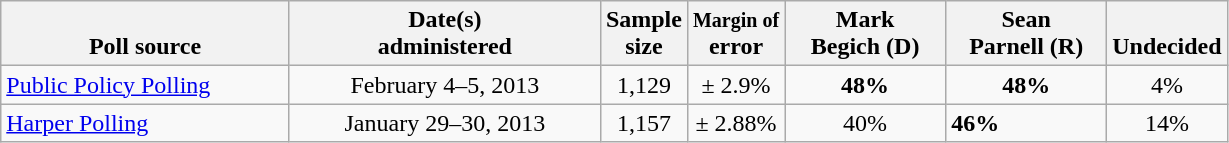<table class="wikitable">
<tr valign= bottom>
<th style="width:185px;">Poll source</th>
<th style="width:200px;">Date(s)<br>administered</th>
<th class=small>Sample<br>size</th>
<th class=small><small>Margin of</small><br>error</th>
<th style="width:100px;">Mark<br>Begich (D)</th>
<th style="width:100px;">Sean<br>Parnell (R)</th>
<th>Undecided</th>
</tr>
<tr>
<td><a href='#'>Public Policy Polling</a></td>
<td align=center>February 4–5, 2013</td>
<td align=center>1,129</td>
<td align=center>± 2.9%</td>
<td align=center><strong>48%</strong></td>
<td align=center><strong>48%</strong></td>
<td align=center>4%</td>
</tr>
<tr>
<td><a href='#'>Harper Polling</a></td>
<td align=center>January 29–30, 2013</td>
<td align=center>1,157</td>
<td align=center>± 2.88%</td>
<td align=center>40%</td>
<td><strong>46%</strong></td>
<td align=center>14%</td>
</tr>
</table>
